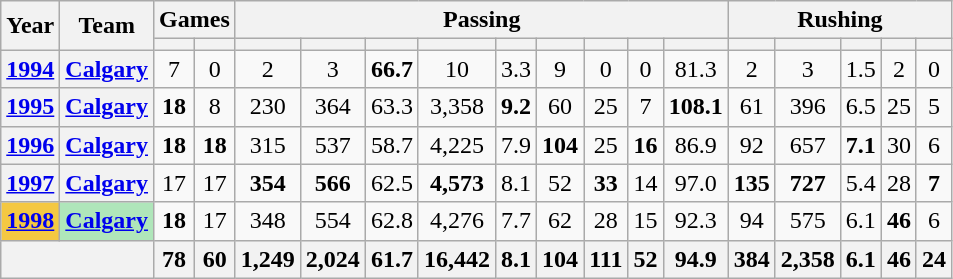<table class="wikitable" style="text-align:center;">
<tr>
<th rowspan="2">Year</th>
<th rowspan="2">Team</th>
<th colspan="2">Games</th>
<th colspan="9">Passing</th>
<th colspan="5">Rushing</th>
</tr>
<tr>
<th></th>
<th></th>
<th></th>
<th></th>
<th></th>
<th></th>
<th></th>
<th></th>
<th></th>
<th></th>
<th></th>
<th></th>
<th></th>
<th></th>
<th></th>
<th></th>
</tr>
<tr>
<th><a href='#'>1994</a></th>
<th><a href='#'>Calgary</a></th>
<td>7</td>
<td>0</td>
<td>2</td>
<td>3</td>
<td><strong>66.7</strong></td>
<td>10</td>
<td>3.3</td>
<td>9</td>
<td>0</td>
<td>0</td>
<td>81.3</td>
<td>2</td>
<td>3</td>
<td>1.5</td>
<td>2</td>
<td>0</td>
</tr>
<tr>
<th><a href='#'>1995</a></th>
<th><a href='#'>Calgary</a></th>
<td><strong>18</strong></td>
<td>8</td>
<td>230</td>
<td>364</td>
<td>63.3</td>
<td>3,358</td>
<td><strong>9.2</strong></td>
<td>60</td>
<td>25</td>
<td>7</td>
<td><strong>108.1</strong></td>
<td>61</td>
<td>396</td>
<td>6.5</td>
<td>25</td>
<td>5</td>
</tr>
<tr>
<th><a href='#'>1996</a></th>
<th><a href='#'>Calgary</a></th>
<td><strong>18</strong></td>
<td><strong>18</strong></td>
<td>315</td>
<td>537</td>
<td>58.7</td>
<td>4,225</td>
<td>7.9</td>
<td><strong>104</strong></td>
<td>25</td>
<td><strong>16</strong></td>
<td>86.9</td>
<td>92</td>
<td>657</td>
<td><strong>7.1</strong></td>
<td>30</td>
<td>6</td>
</tr>
<tr>
<th><a href='#'>1997</a></th>
<th><a href='#'>Calgary</a></th>
<td>17</td>
<td>17</td>
<td><strong>354</strong></td>
<td><strong>566</strong></td>
<td>62.5</td>
<td><strong>4,573</strong></td>
<td>8.1</td>
<td>52</td>
<td><strong>33</strong></td>
<td>14</td>
<td>97.0</td>
<td><strong>135</strong></td>
<td><strong>727</strong></td>
<td>5.4</td>
<td>28</td>
<td><strong>7</strong></td>
</tr>
<tr>
<th style="background:#f4c842;"><a href='#'>1998</a></th>
<th style="background:#afe6ba;"><a href='#'>Calgary</a></th>
<td><strong>18</strong></td>
<td>17</td>
<td>348</td>
<td>554</td>
<td>62.8</td>
<td>4,276</td>
<td>7.7</td>
<td>62</td>
<td>28</td>
<td>15</td>
<td>92.3</td>
<td>94</td>
<td>575</td>
<td>6.1</td>
<td><strong>46</strong></td>
<td>6</td>
</tr>
<tr>
<th colspan="2"></th>
<th>78</th>
<th>60</th>
<th>1,249</th>
<th>2,024</th>
<th>61.7</th>
<th>16,442</th>
<th>8.1</th>
<th>104</th>
<th>111</th>
<th>52</th>
<th>94.9</th>
<th>384</th>
<th>2,358</th>
<th>6.1</th>
<th>46</th>
<th>24</th>
</tr>
</table>
